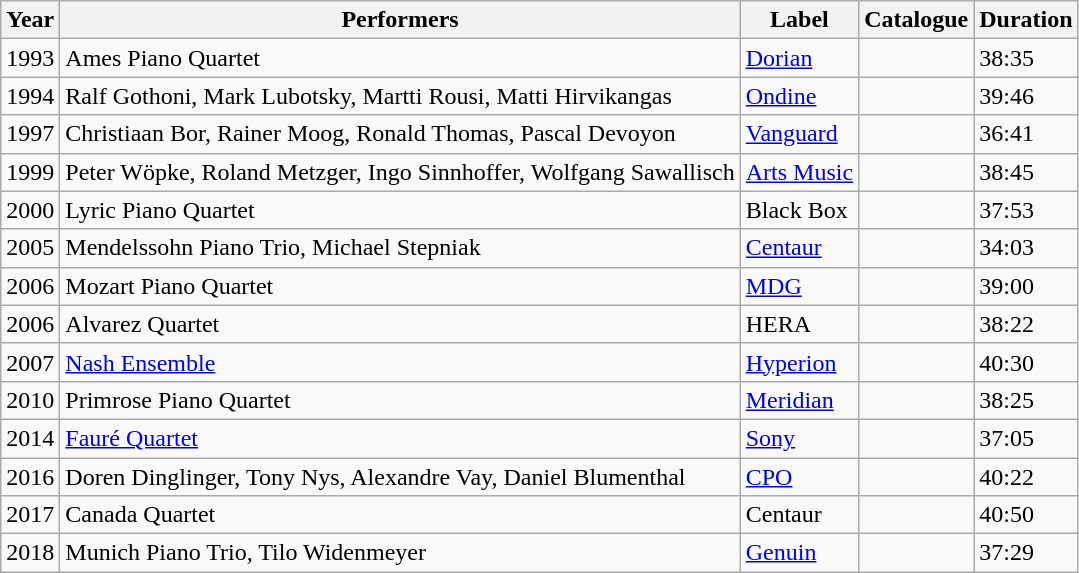<table class="wikitable sortable">
<tr>
<th>Year</th>
<th>Performers</th>
<th>Label</th>
<th>Catalogue</th>
<th>Duration</th>
</tr>
<tr>
<td>1993</td>
<td>Ames Piano Quartet</td>
<td><a href='#'>Dorian</a></td>
<td></td>
<td>38:35</td>
</tr>
<tr>
<td>1994</td>
<td>Ralf Gothoni, Mark Lubotsky, Martti Rousi, Matti Hirvikangas</td>
<td><a href='#'>Ondine</a></td>
<td></td>
<td>39:46</td>
</tr>
<tr>
<td>1997</td>
<td>Christiaan Bor, Rainer Moog, Ronald Thomas, Pascal Devoyon</td>
<td><a href='#'>Vanguard</a></td>
<td></td>
<td>36:41</td>
</tr>
<tr>
<td>1999</td>
<td>Peter Wöpke, Roland Metzger, Ingo Sinnhoffer, Wolfgang Sawallisch</td>
<td><a href='#'>Arts Music</a></td>
<td></td>
<td>38:45</td>
</tr>
<tr>
<td>2000</td>
<td>Lyric Piano Quartet</td>
<td>Black Box</td>
<td></td>
<td>37:53</td>
</tr>
<tr>
<td>2005</td>
<td>Mendelssohn Piano Trio, Michael Stepniak</td>
<td><a href='#'>Centaur</a></td>
<td></td>
<td>34:03</td>
</tr>
<tr>
<td>2006</td>
<td>Mozart Piano Quartet</td>
<td><a href='#'>MDG</a></td>
<td></td>
<td>39:00</td>
</tr>
<tr>
<td>2006</td>
<td>Alvarez Quartet</td>
<td>HERA</td>
<td></td>
<td>38:22</td>
</tr>
<tr>
<td>2007</td>
<td><a href='#'>Nash Ensemble</a></td>
<td><a href='#'>Hyperion</a></td>
<td></td>
<td>40:30</td>
</tr>
<tr>
<td>2010</td>
<td>Primrose Piano Quartet</td>
<td><a href='#'>Meridian</a></td>
<td></td>
<td>38:25</td>
</tr>
<tr>
<td>2014</td>
<td><a href='#'>Fauré Quartet</a></td>
<td><a href='#'>Sony</a></td>
<td></td>
<td>37:05</td>
</tr>
<tr>
<td>2016</td>
<td>Doren Dinglinger, Tony Nys, Alexandre Vay, Daniel Blumenthal</td>
<td><a href='#'>CPO</a></td>
<td></td>
<td>40:22</td>
</tr>
<tr>
<td>2017</td>
<td>Canada Quartet</td>
<td>Centaur</td>
<td></td>
<td>40:50</td>
</tr>
<tr>
<td>2018</td>
<td>Munich Piano Trio, Tilo Widenmeyer</td>
<td><a href='#'>Genuin</a></td>
<td></td>
<td>37:29</td>
</tr>
</table>
